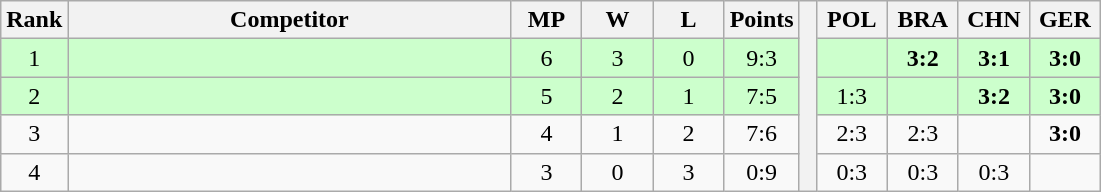<table class="wikitable" style="text-align:center">
<tr>
<th>Rank</th>
<th style="width:18em">Competitor</th>
<th style="width:2.5em">MP</th>
<th style="width:2.5em">W</th>
<th style="width:2.5em">L</th>
<th>Points</th>
<th rowspan="5"> </th>
<th style="width:2.5em">POL</th>
<th style="width:2.5em">BRA</th>
<th style="width:2.5em">CHN</th>
<th style="width:2.5em">GER</th>
</tr>
<tr style="background:#cfc;">
<td>1</td>
<td style="text-align:left"></td>
<td>6</td>
<td>3</td>
<td>0</td>
<td>9:3</td>
<td></td>
<td><strong>3:2</strong></td>
<td><strong>3:1</strong></td>
<td><strong>3:0</strong></td>
</tr>
<tr style="background:#cfc;">
<td>2</td>
<td style="text-align:left"></td>
<td>5</td>
<td>2</td>
<td>1</td>
<td>7:5</td>
<td>1:3</td>
<td></td>
<td><strong>3:2</strong></td>
<td><strong>3:0</strong></td>
</tr>
<tr>
<td>3</td>
<td style="text-align:left"></td>
<td>4</td>
<td>1</td>
<td>2</td>
<td>7:6</td>
<td>2:3</td>
<td>2:3</td>
<td></td>
<td><strong>3:0</strong></td>
</tr>
<tr>
<td>4</td>
<td style="text-align:left"></td>
<td>3</td>
<td>0</td>
<td>3</td>
<td>0:9</td>
<td>0:3</td>
<td>0:3</td>
<td>0:3</td>
<td></td>
</tr>
</table>
